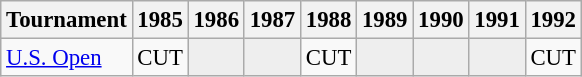<table class="wikitable" style="font-size:95%;text-align:center;">
<tr>
<th>Tournament</th>
<th>1985</th>
<th>1986</th>
<th>1987</th>
<th>1988</th>
<th>1989</th>
<th>1990</th>
<th>1991</th>
<th>1992</th>
</tr>
<tr>
<td align=left><a href='#'>U.S. Open</a></td>
<td>CUT</td>
<td style="background:#eeeeee;"></td>
<td style="background:#eeeeee;"></td>
<td>CUT</td>
<td style="background:#eeeeee;"></td>
<td style="background:#eeeeee;"></td>
<td style="background:#eeeeee;"></td>
<td>CUT</td>
</tr>
</table>
